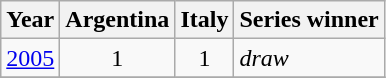<table class="wikitable">
<tr>
<th>Year</th>
<th>Argentina</th>
<th>Italy</th>
<th>Series winner</th>
</tr>
<tr>
<td> <a href='#'>2005</a></td>
<td align=center>1</td>
<td align=center>1</td>
<td> <em>draw</em></td>
</tr>
<tr>
</tr>
</table>
